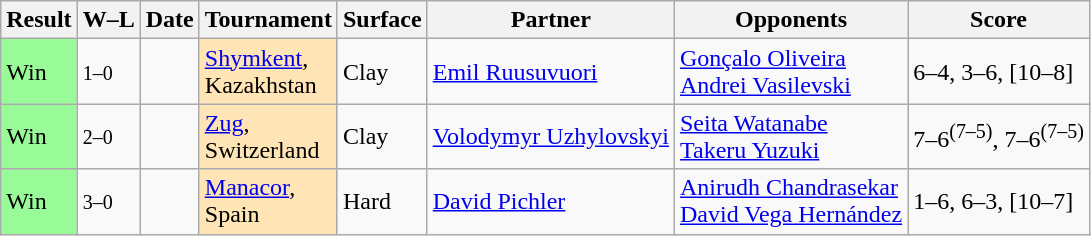<table class="sortable wikitable nowrap">
<tr>
<th>Result</th>
<th class=unsortable>W–L</th>
<th>Date</th>
<th>Tournament</th>
<th>Surface</th>
<th>Partner</th>
<th>Opponents</th>
<th class=unsortable>Score</th>
</tr>
<tr>
<td bgcolor=98FB98>Win</td>
<td><small>1–0</small></td>
<td><a href='#'></a></td>
<td style=background:moccasin><a href='#'>Shymkent</a>, <br> Kazakhstan</td>
<td>Clay</td>
<td> <a href='#'>Emil Ruusuvuori</a></td>
<td> <a href='#'>Gonçalo Oliveira</a><br> <a href='#'>Andrei Vasilevski</a></td>
<td>6–4, 3–6, [10–8]</td>
</tr>
<tr>
<td bgcolor=98FB98>Win</td>
<td><small>2–0</small></td>
<td><a href='#'></a></td>
<td style=background:moccasin><a href='#'>Zug</a>, <br> Switzerland</td>
<td>Clay</td>
<td> <a href='#'>Volodymyr Uzhylovskyi</a></td>
<td> <a href='#'>Seita Watanabe</a><br> <a href='#'>Takeru Yuzuki</a></td>
<td>7–6<sup>(7–5)</sup>, 7–6<sup>(7–5)</sup></td>
</tr>
<tr>
<td bgcolor=98FB98>Win</td>
<td><small>3–0</small></td>
<td><a href='#'></a></td>
<td style=background:moccasin><a href='#'>Manacor</a>, <br> Spain</td>
<td>Hard</td>
<td> <a href='#'>David Pichler</a></td>
<td> <a href='#'>Anirudh Chandrasekar</a><br> <a href='#'>David Vega Hernández</a></td>
<td>1–6, 6–3, [10–7]</td>
</tr>
</table>
